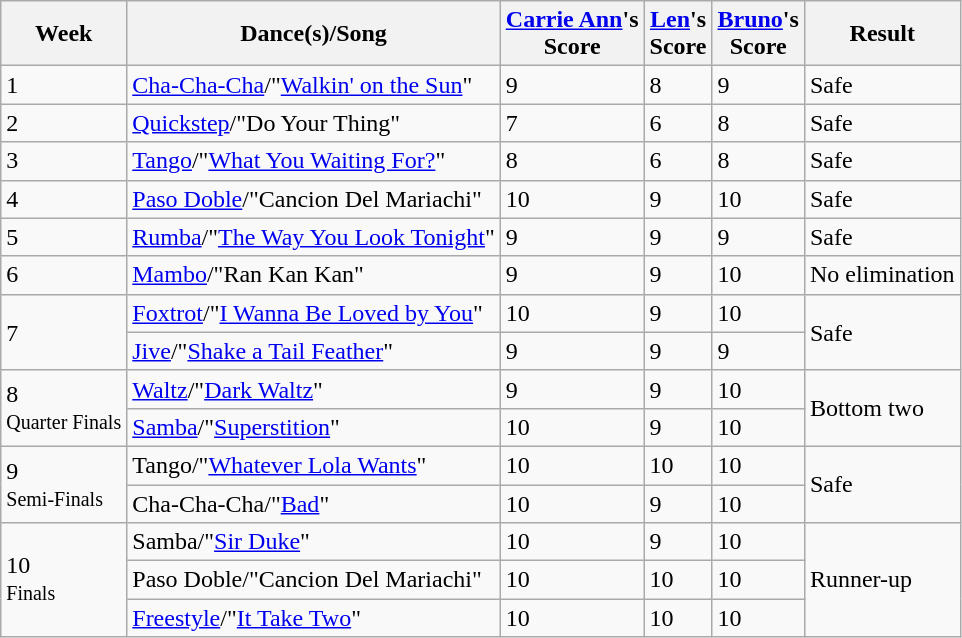<table class="wikitable">
<tr>
<th>Week</th>
<th>Dance(s)/Song</th>
<th><a href='#'>Carrie Ann</a>'s<br>Score</th>
<th><a href='#'>Len</a>'s<br>Score</th>
<th><a href='#'>Bruno</a>'s<br>Score</th>
<th>Result</th>
</tr>
<tr>
<td>1</td>
<td><a href='#'>Cha-Cha-Cha</a>/"<a href='#'>Walkin' on the Sun</a>"</td>
<td>9</td>
<td>8</td>
<td>9</td>
<td>Safe</td>
</tr>
<tr>
<td>2</td>
<td><a href='#'>Quickstep</a>/"Do Your Thing"</td>
<td>7</td>
<td>6</td>
<td>8</td>
<td>Safe</td>
</tr>
<tr>
<td>3</td>
<td><a href='#'>Tango</a>/"<a href='#'>What You Waiting For?</a>"</td>
<td>8</td>
<td>6</td>
<td>8</td>
<td>Safe</td>
</tr>
<tr>
<td>4</td>
<td><a href='#'>Paso Doble</a>/"Cancion Del Mariachi"</td>
<td>10</td>
<td>9</td>
<td>10</td>
<td>Safe</td>
</tr>
<tr>
<td>5</td>
<td><a href='#'>Rumba</a>/"<a href='#'>The Way You Look Tonight</a>"</td>
<td>9</td>
<td>9</td>
<td>9</td>
<td>Safe</td>
</tr>
<tr>
<td>6</td>
<td><a href='#'>Mambo</a>/"Ran Kan Kan"</td>
<td>9</td>
<td>9</td>
<td>10</td>
<td>No elimination</td>
</tr>
<tr>
<td rowspan="2">7</td>
<td><a href='#'>Foxtrot</a>/"<a href='#'>I Wanna Be Loved by You</a>"</td>
<td>10</td>
<td>9</td>
<td>10</td>
<td rowspan="2">Safe</td>
</tr>
<tr>
<td><a href='#'>Jive</a>/"<a href='#'>Shake a Tail Feather</a>"</td>
<td>9</td>
<td>9</td>
<td>9</td>
</tr>
<tr>
<td rowspan="2">8<br><small>Quarter Finals</small></td>
<td><a href='#'>Waltz</a>/"<a href='#'>Dark Waltz</a>"</td>
<td>9</td>
<td>9</td>
<td>10</td>
<td rowspan="2">Bottom two</td>
</tr>
<tr>
<td><a href='#'>Samba</a>/"<a href='#'>Superstition</a>"</td>
<td>10</td>
<td>9</td>
<td>10</td>
</tr>
<tr>
<td rowspan="2">9<br><small>Semi-Finals</small></td>
<td>Tango/"<a href='#'>Whatever Lola Wants</a>"</td>
<td>10</td>
<td>10</td>
<td>10</td>
<td rowspan="2">Safe</td>
</tr>
<tr>
<td>Cha-Cha-Cha/"<a href='#'>Bad</a>"</td>
<td>10</td>
<td>9</td>
<td>10</td>
</tr>
<tr>
<td rowspan="3">10<br><small>Finals</small></td>
<td>Samba/"<a href='#'>Sir Duke</a>"</td>
<td>10</td>
<td>9</td>
<td>10</td>
<td rowspan="3">Runner-up</td>
</tr>
<tr>
<td>Paso Doble/"Cancion Del Mariachi"</td>
<td>10</td>
<td>10</td>
<td>10</td>
</tr>
<tr>
<td><a href='#'>Freestyle</a>/"<a href='#'>It Take Two</a>"</td>
<td>10</td>
<td>10</td>
<td>10</td>
</tr>
</table>
